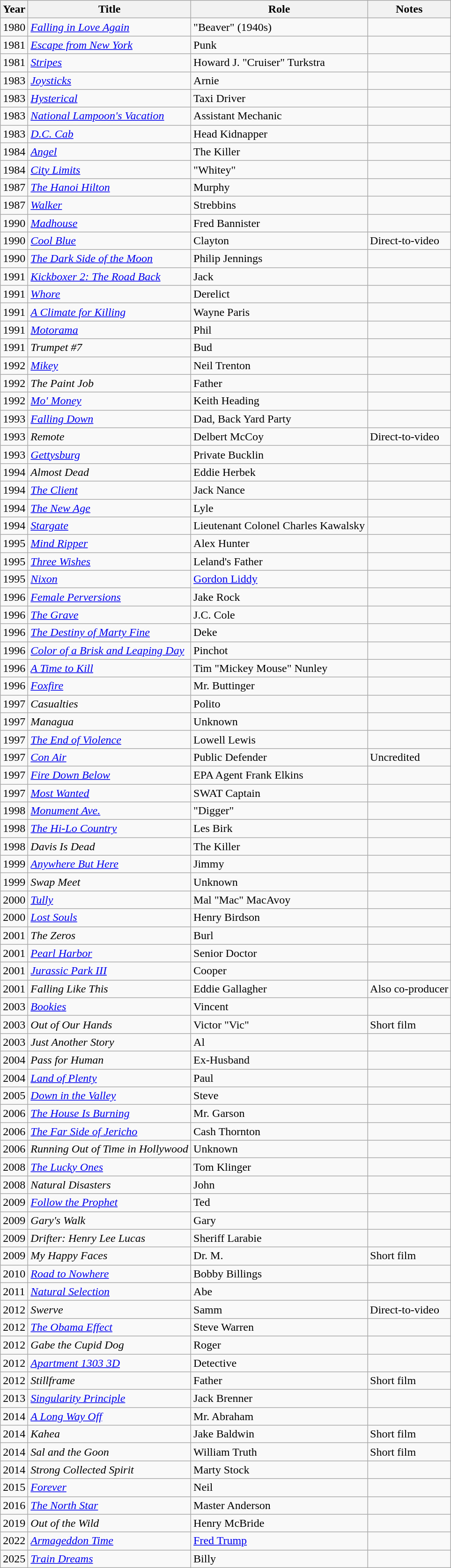<table class="wikitable sortable">
<tr>
<th>Year</th>
<th>Title</th>
<th>Role</th>
<th class="unsortable">Notes</th>
</tr>
<tr>
<td>1980</td>
<td><em><a href='#'>Falling in Love Again</a></em></td>
<td>"Beaver" (1940s)</td>
<td></td>
</tr>
<tr>
<td>1981</td>
<td><em><a href='#'>Escape from New York</a></em></td>
<td>Punk</td>
<td></td>
</tr>
<tr>
<td>1981</td>
<td><em><a href='#'>Stripes</a></em></td>
<td>Howard J. "Cruiser" Turkstra</td>
<td></td>
</tr>
<tr>
<td>1983</td>
<td><em><a href='#'>Joysticks</a></em></td>
<td>Arnie</td>
<td></td>
</tr>
<tr>
<td>1983</td>
<td><em><a href='#'>Hysterical</a></em></td>
<td>Taxi Driver</td>
<td></td>
</tr>
<tr>
<td>1983</td>
<td><em><a href='#'>National Lampoon's Vacation</a></em></td>
<td>Assistant Mechanic</td>
<td></td>
</tr>
<tr>
<td>1983</td>
<td><em><a href='#'>D.C. Cab</a></em></td>
<td>Head Kidnapper</td>
<td></td>
</tr>
<tr>
<td>1984</td>
<td><em><a href='#'>Angel</a></em></td>
<td>The Killer</td>
<td></td>
</tr>
<tr>
<td>1984</td>
<td><em><a href='#'>City Limits</a></em></td>
<td>"Whitey"</td>
<td></td>
</tr>
<tr>
<td>1987</td>
<td><em><a href='#'>The Hanoi Hilton</a></em></td>
<td>Murphy</td>
<td></td>
</tr>
<tr>
<td>1987</td>
<td><em><a href='#'>Walker</a></em></td>
<td>Strebbins</td>
<td></td>
</tr>
<tr>
<td>1990</td>
<td><em><a href='#'>Madhouse</a></em></td>
<td>Fred Bannister</td>
<td></td>
</tr>
<tr>
<td>1990</td>
<td><em><a href='#'>Cool Blue</a></em></td>
<td>Clayton</td>
<td>Direct-to-video</td>
</tr>
<tr>
<td>1990</td>
<td><em><a href='#'>The Dark Side of the Moon</a></em></td>
<td>Philip Jennings</td>
<td></td>
</tr>
<tr>
<td>1991</td>
<td><em><a href='#'>Kickboxer 2: The Road Back</a></em></td>
<td>Jack</td>
<td></td>
</tr>
<tr>
<td>1991</td>
<td><em><a href='#'>Whore</a></em></td>
<td>Derelict</td>
<td></td>
</tr>
<tr>
<td>1991</td>
<td><em><a href='#'>A Climate for Killing</a></em></td>
<td>Wayne Paris</td>
<td></td>
</tr>
<tr>
<td>1991</td>
<td><em><a href='#'>Motorama</a></em></td>
<td>Phil</td>
<td></td>
</tr>
<tr>
<td>1991</td>
<td><em>Trumpet #7</em></td>
<td>Bud</td>
<td></td>
</tr>
<tr>
<td>1992</td>
<td><em><a href='#'>Mikey</a></em></td>
<td>Neil Trenton</td>
<td></td>
</tr>
<tr>
<td>1992</td>
<td><em>The Paint Job</em></td>
<td>Father</td>
<td></td>
</tr>
<tr>
<td>1992</td>
<td><em><a href='#'>Mo' Money</a></em></td>
<td>Keith Heading</td>
<td></td>
</tr>
<tr>
<td>1993</td>
<td><em><a href='#'>Falling Down</a></em></td>
<td>Dad, Back Yard Party</td>
<td></td>
</tr>
<tr>
<td>1993</td>
<td><em>Remote</em></td>
<td>Delbert McCoy</td>
<td>Direct-to-video</td>
</tr>
<tr>
<td>1993</td>
<td><em><a href='#'>Gettysburg</a></em></td>
<td>Private Bucklin</td>
<td></td>
</tr>
<tr>
<td>1994</td>
<td><em>Almost Dead</em></td>
<td>Eddie Herbek</td>
<td></td>
</tr>
<tr>
<td>1994</td>
<td><em><a href='#'>The Client</a></em></td>
<td>Jack Nance</td>
<td></td>
</tr>
<tr>
<td>1994</td>
<td><em><a href='#'>The New Age</a></em></td>
<td>Lyle</td>
<td></td>
</tr>
<tr>
<td>1994</td>
<td><em><a href='#'>Stargate</a></em></td>
<td>Lieutenant Colonel Charles Kawalsky</td>
<td></td>
</tr>
<tr>
<td>1995</td>
<td><em><a href='#'>Mind Ripper</a></em></td>
<td>Alex Hunter</td>
<td></td>
</tr>
<tr>
<td>1995</td>
<td><em><a href='#'>Three Wishes</a></em></td>
<td>Leland's Father</td>
<td></td>
</tr>
<tr>
<td>1995</td>
<td><em><a href='#'>Nixon</a></em></td>
<td><a href='#'>Gordon Liddy</a></td>
<td></td>
</tr>
<tr>
<td>1996</td>
<td><em><a href='#'>Female Perversions</a></em></td>
<td>Jake Rock</td>
<td></td>
</tr>
<tr>
<td>1996</td>
<td><em><a href='#'>The Grave</a></em></td>
<td>J.C. Cole</td>
<td></td>
</tr>
<tr>
<td>1996</td>
<td><em><a href='#'>The Destiny of Marty Fine</a></em></td>
<td>Deke</td>
<td></td>
</tr>
<tr>
<td>1996</td>
<td><em><a href='#'>Color of a Brisk and Leaping Day</a></em></td>
<td>Pinchot</td>
<td></td>
</tr>
<tr>
<td>1996</td>
<td><em><a href='#'>A Time to Kill</a></em></td>
<td>Tim "Mickey Mouse" Nunley</td>
<td></td>
</tr>
<tr>
<td>1996</td>
<td><em><a href='#'>Foxfire</a></em></td>
<td>Mr. Buttinger</td>
<td></td>
</tr>
<tr>
<td>1997</td>
<td><em>Casualties</em></td>
<td>Polito</td>
<td></td>
</tr>
<tr>
<td>1997</td>
<td><em>Managua</em></td>
<td>Unknown</td>
<td></td>
</tr>
<tr>
<td>1997</td>
<td><em><a href='#'>The End of Violence</a></em></td>
<td>Lowell Lewis</td>
<td></td>
</tr>
<tr>
<td>1997</td>
<td><em><a href='#'>Con Air</a></em></td>
<td>Public Defender</td>
<td>Uncredited</td>
</tr>
<tr>
<td>1997</td>
<td><em><a href='#'>Fire Down Below</a></em></td>
<td>EPA Agent Frank Elkins</td>
<td></td>
</tr>
<tr>
<td>1997</td>
<td><em><a href='#'>Most Wanted</a></em></td>
<td>SWAT Captain</td>
<td></td>
</tr>
<tr>
<td>1998</td>
<td><em><a href='#'>Monument Ave.</a></em></td>
<td>"Digger"</td>
<td></td>
</tr>
<tr>
<td>1998</td>
<td><em><a href='#'>The Hi-Lo Country</a></em></td>
<td>Les Birk</td>
<td></td>
</tr>
<tr>
<td>1998</td>
<td><em>Davis Is Dead</em></td>
<td>The Killer</td>
<td></td>
</tr>
<tr>
<td>1999</td>
<td><em><a href='#'>Anywhere But Here</a></em></td>
<td>Jimmy</td>
<td></td>
</tr>
<tr>
<td>1999</td>
<td><em>Swap Meet</em></td>
<td>Unknown</td>
<td></td>
</tr>
<tr>
<td>2000</td>
<td><em><a href='#'>Tully</a></em></td>
<td>Mal "Mac" MacAvoy</td>
<td></td>
</tr>
<tr>
<td>2000</td>
<td><em><a href='#'>Lost Souls</a></em></td>
<td>Henry Birdson</td>
<td></td>
</tr>
<tr>
<td>2001</td>
<td><em>The Zeros</em></td>
<td>Burl</td>
<td></td>
</tr>
<tr>
<td>2001</td>
<td><em><a href='#'>Pearl Harbor</a></em></td>
<td>Senior Doctor</td>
<td></td>
</tr>
<tr>
<td>2001</td>
<td><em><a href='#'>Jurassic Park III</a></em></td>
<td>Cooper</td>
<td></td>
</tr>
<tr>
<td>2001</td>
<td><em>Falling Like This</em></td>
<td>Eddie Gallagher</td>
<td>Also co-producer</td>
</tr>
<tr>
<td>2003</td>
<td><em><a href='#'>Bookies</a></em></td>
<td>Vincent</td>
<td></td>
</tr>
<tr>
<td>2003</td>
<td><em>Out of Our Hands</em></td>
<td>Victor "Vic"</td>
<td>Short film</td>
</tr>
<tr>
<td>2003</td>
<td><em>Just Another Story</em></td>
<td>Al</td>
<td></td>
</tr>
<tr>
<td>2004</td>
<td><em>Pass for Human</em></td>
<td>Ex-Husband</td>
<td></td>
</tr>
<tr>
<td>2004</td>
<td><em><a href='#'>Land of Plenty</a></em></td>
<td>Paul</td>
<td></td>
</tr>
<tr>
<td>2005</td>
<td><em><a href='#'>Down in the Valley</a></em></td>
<td>Steve</td>
<td></td>
</tr>
<tr>
<td>2006</td>
<td><em><a href='#'>The House Is Burning</a></em></td>
<td>Mr. Garson</td>
<td></td>
</tr>
<tr>
<td>2006</td>
<td><em><a href='#'>The Far Side of Jericho</a></em></td>
<td>Cash Thornton</td>
<td></td>
</tr>
<tr>
<td>2006</td>
<td><em>Running Out of Time in Hollywood</em></td>
<td>Unknown</td>
<td></td>
</tr>
<tr>
<td>2008</td>
<td><em><a href='#'>The Lucky Ones</a></em></td>
<td>Tom Klinger</td>
<td></td>
</tr>
<tr>
<td>2008</td>
<td><em>Natural Disasters</em></td>
<td>John</td>
<td></td>
</tr>
<tr>
<td>2009</td>
<td><em><a href='#'>Follow the Prophet</a></em></td>
<td>Ted</td>
<td></td>
</tr>
<tr>
<td>2009</td>
<td><em>Gary's Walk</em></td>
<td>Gary</td>
<td></td>
</tr>
<tr>
<td>2009</td>
<td><em>Drifter: Henry Lee Lucas</em></td>
<td>Sheriff Larabie</td>
<td></td>
</tr>
<tr>
<td>2009</td>
<td><em>My Happy Faces</em></td>
<td>Dr. M.</td>
<td>Short film</td>
</tr>
<tr>
<td>2010</td>
<td><em><a href='#'>Road to Nowhere</a></em></td>
<td>Bobby Billings</td>
<td></td>
</tr>
<tr>
<td>2011</td>
<td><em><a href='#'>Natural Selection</a></em></td>
<td>Abe</td>
<td></td>
</tr>
<tr>
<td>2012</td>
<td><em>Swerve</em></td>
<td>Samm</td>
<td>Direct-to-video</td>
</tr>
<tr>
<td>2012</td>
<td><em><a href='#'>The Obama Effect</a></em></td>
<td>Steve Warren</td>
<td></td>
</tr>
<tr>
<td>2012</td>
<td><em>Gabe the Cupid Dog</em></td>
<td>Roger</td>
<td></td>
</tr>
<tr>
<td>2012</td>
<td><em><a href='#'>Apartment 1303 3D</a></em></td>
<td>Detective</td>
<td></td>
</tr>
<tr>
<td>2012</td>
<td><em>Stillframe</em></td>
<td>Father</td>
<td>Short film</td>
</tr>
<tr>
<td>2013</td>
<td><em><a href='#'>Singularity Principle</a></em></td>
<td>Jack Brenner</td>
<td></td>
</tr>
<tr>
<td>2014</td>
<td><em><a href='#'>A Long Way Off</a></em></td>
<td>Mr. Abraham</td>
<td></td>
</tr>
<tr>
<td>2014</td>
<td><em>Kahea</em></td>
<td>Jake Baldwin</td>
<td>Short film</td>
</tr>
<tr>
<td>2014</td>
<td><em>Sal and the Goon</em></td>
<td>William Truth</td>
<td>Short film</td>
</tr>
<tr>
<td>2014</td>
<td><em>Strong Collected Spirit</em></td>
<td>Marty Stock</td>
<td></td>
</tr>
<tr>
<td>2015</td>
<td><em><a href='#'>Forever</a></em></td>
<td>Neil</td>
<td></td>
</tr>
<tr>
<td>2016</td>
<td><em><a href='#'>The North Star</a></em></td>
<td>Master Anderson</td>
<td></td>
</tr>
<tr>
<td>2019</td>
<td><em>Out of the Wild</em></td>
<td>Henry McBride</td>
<td></td>
</tr>
<tr>
<td>2022</td>
<td><em><a href='#'>Armageddon Time</a></em></td>
<td><a href='#'>Fred Trump</a></td>
<td></td>
</tr>
<tr>
<td>2025</td>
<td><em><a href='#'>Train Dreams</a></em></td>
<td>Billy</td>
<td></td>
</tr>
</table>
